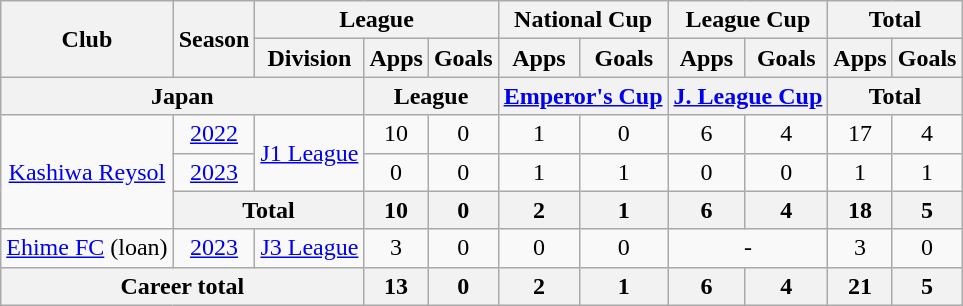<table class="wikitable" style="text-align:center">
<tr>
<th rowspan=2>Club</th>
<th rowspan=2>Season</th>
<th colspan=3>League</th>
<th colspan=2>National Cup</th>
<th colspan=2>League Cup</th>
<th colspan=2>Total</th>
</tr>
<tr>
<th>Division</th>
<th>Apps</th>
<th>Goals</th>
<th>Apps</th>
<th>Goals</th>
<th>Apps</th>
<th>Goals</th>
<th>Apps</th>
<th>Goals</th>
</tr>
<tr>
<th colspan=3>Japan</th>
<th colspan=2>League</th>
<th colspan=2><a href='#'>Emperor's Cup</a></th>
<th colspan=2><a href='#'>J. League Cup</a></th>
<th colspan=2>Total</th>
</tr>
<tr>
<td rowspan="3"><a href='#'>Kashiwa Reysol</a></td>
<td><a href='#'>2022</a></td>
<td rowspan="2"><a href='#'>J1 League</a></td>
<td>10</td>
<td>0</td>
<td>1</td>
<td>0</td>
<td>6</td>
<td>4</td>
<td>17</td>
<td>4</td>
</tr>
<tr>
<td><a href='#'>2023</a></td>
<td>0</td>
<td>0</td>
<td>1</td>
<td>1</td>
<td>0</td>
<td>0</td>
<td>1</td>
<td>1</td>
</tr>
<tr>
<th colspan="2">Total</th>
<th>10</th>
<th>0</th>
<th>2</th>
<th>1</th>
<th>6</th>
<th>4</th>
<th>18</th>
<th>5</th>
</tr>
<tr>
<td><a href='#'>Ehime FC</a> (loan)</td>
<td><a href='#'>2023</a></td>
<td><a href='#'>J3 League</a></td>
<td>3</td>
<td>0</td>
<td>0</td>
<td>0</td>
<td colspan="2">-</td>
<td>3</td>
<td>0</td>
</tr>
<tr>
<th colspan=3>Career total</th>
<th>13</th>
<th>0</th>
<th>2</th>
<th>1</th>
<th>6</th>
<th>4</th>
<th>21</th>
<th>5</th>
</tr>
</table>
